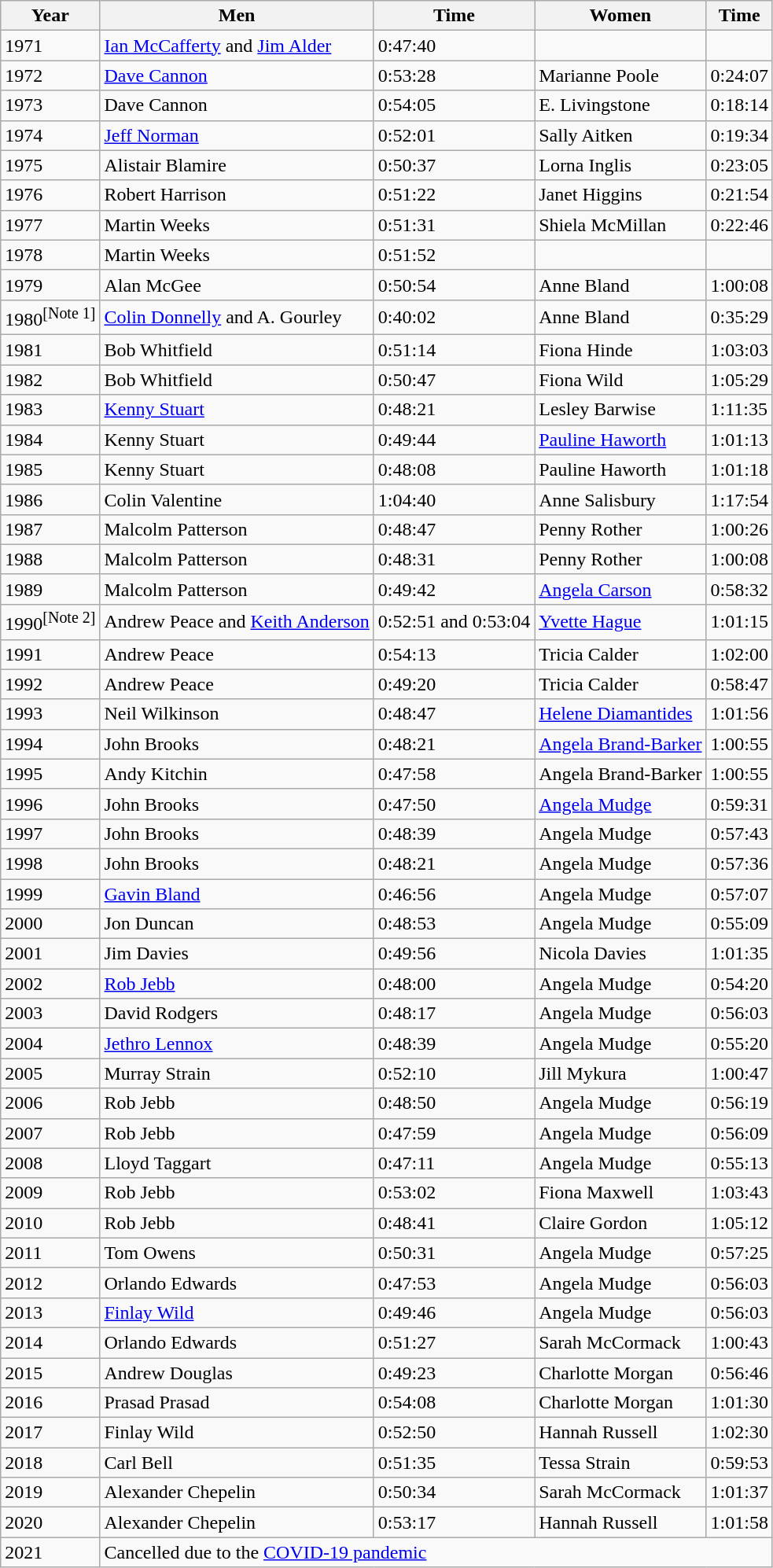<table class="wikitable sortable">
<tr>
<th>Year</th>
<th>Men</th>
<th>Time</th>
<th>Women</th>
<th>Time</th>
</tr>
<tr>
<td>1971</td>
<td><a href='#'>Ian McCafferty</a> and <a href='#'>Jim Alder</a></td>
<td>0:47:40</td>
<td></td>
<td></td>
</tr>
<tr>
<td>1972</td>
<td><a href='#'>Dave Cannon</a></td>
<td>0:53:28</td>
<td>Marianne Poole</td>
<td>0:24:07</td>
</tr>
<tr>
<td>1973</td>
<td>Dave Cannon</td>
<td>0:54:05</td>
<td>E. Livingstone</td>
<td>0:18:14</td>
</tr>
<tr>
<td>1974</td>
<td><a href='#'>Jeff Norman</a></td>
<td>0:52:01</td>
<td>Sally Aitken</td>
<td>0:19:34</td>
</tr>
<tr>
<td>1975</td>
<td>Alistair Blamire</td>
<td>0:50:37</td>
<td>Lorna Inglis</td>
<td>0:23:05</td>
</tr>
<tr>
<td>1976</td>
<td>Robert Harrison</td>
<td>0:51:22</td>
<td>Janet Higgins</td>
<td>0:21:54</td>
</tr>
<tr>
<td>1977</td>
<td>Martin Weeks</td>
<td>0:51:31</td>
<td>Shiela McMillan</td>
<td>0:22:46</td>
</tr>
<tr>
<td>1978</td>
<td>Martin Weeks</td>
<td>0:51:52</td>
<td></td>
<td></td>
</tr>
<tr>
<td>1979</td>
<td>Alan McGee</td>
<td>0:50:54</td>
<td>Anne Bland</td>
<td>1:00:08</td>
</tr>
<tr>
<td>1980<sup>[Note 1]</sup></td>
<td><a href='#'>Colin Donnelly</a> and A. Gourley</td>
<td>0:40:02</td>
<td>Anne Bland</td>
<td>0:35:29</td>
</tr>
<tr>
<td>1981</td>
<td>Bob Whitfield</td>
<td>0:51:14</td>
<td>Fiona Hinde</td>
<td>1:03:03</td>
</tr>
<tr>
<td>1982</td>
<td>Bob Whitfield</td>
<td>0:50:47</td>
<td>Fiona Wild</td>
<td>1:05:29</td>
</tr>
<tr>
<td>1983</td>
<td><a href='#'>Kenny Stuart</a></td>
<td>0:48:21</td>
<td>Lesley Barwise</td>
<td>1:11:35</td>
</tr>
<tr>
<td>1984</td>
<td>Kenny Stuart</td>
<td>0:49:44</td>
<td><a href='#'>Pauline Haworth</a></td>
<td>1:01:13</td>
</tr>
<tr>
<td>1985</td>
<td>Kenny Stuart</td>
<td>0:48:08</td>
<td>Pauline Haworth</td>
<td>1:01:18</td>
</tr>
<tr>
<td>1986</td>
<td>Colin Valentine</td>
<td>1:04:40</td>
<td>Anne Salisbury</td>
<td>1:17:54</td>
</tr>
<tr>
<td>1987</td>
<td>Malcolm Patterson</td>
<td>0:48:47</td>
<td>Penny Rother</td>
<td>1:00:26</td>
</tr>
<tr>
<td>1988</td>
<td>Malcolm Patterson</td>
<td>0:48:31</td>
<td>Penny Rother</td>
<td>1:00:08</td>
</tr>
<tr>
<td>1989</td>
<td>Malcolm Patterson</td>
<td>0:49:42</td>
<td><a href='#'>Angela Carson</a></td>
<td>0:58:32</td>
</tr>
<tr>
<td>1990<sup>[Note 2]</sup></td>
<td>Andrew Peace and <a href='#'>Keith Anderson</a></td>
<td>0:52:51 and 0:53:04</td>
<td><a href='#'>Yvette Hague</a></td>
<td>1:01:15</td>
</tr>
<tr>
<td>1991</td>
<td>Andrew Peace</td>
<td>0:54:13</td>
<td>Tricia Calder</td>
<td>1:02:00</td>
</tr>
<tr>
<td>1992</td>
<td>Andrew Peace</td>
<td>0:49:20</td>
<td>Tricia Calder</td>
<td>0:58:47</td>
</tr>
<tr>
<td>1993</td>
<td>Neil Wilkinson</td>
<td>0:48:47</td>
<td><a href='#'>Helene Diamantides</a></td>
<td>1:01:56</td>
</tr>
<tr>
<td>1994</td>
<td>John Brooks</td>
<td>0:48:21</td>
<td><a href='#'>Angela Brand-Barker</a></td>
<td>1:00:55</td>
</tr>
<tr>
<td>1995</td>
<td>Andy Kitchin</td>
<td>0:47:58</td>
<td>Angela Brand-Barker</td>
<td>1:00:55</td>
</tr>
<tr>
<td>1996</td>
<td>John Brooks</td>
<td>0:47:50</td>
<td><a href='#'>Angela Mudge</a></td>
<td>0:59:31</td>
</tr>
<tr>
<td>1997</td>
<td>John Brooks</td>
<td>0:48:39</td>
<td>Angela Mudge</td>
<td>0:57:43</td>
</tr>
<tr>
<td>1998</td>
<td>John Brooks</td>
<td>0:48:21</td>
<td>Angela Mudge</td>
<td>0:57:36</td>
</tr>
<tr>
<td>1999</td>
<td><a href='#'>Gavin Bland</a></td>
<td>0:46:56</td>
<td>Angela Mudge</td>
<td>0:57:07</td>
</tr>
<tr>
<td>2000</td>
<td>Jon Duncan</td>
<td>0:48:53</td>
<td>Angela Mudge</td>
<td>0:55:09</td>
</tr>
<tr>
<td>2001</td>
<td>Jim Davies</td>
<td>0:49:56</td>
<td>Nicola Davies</td>
<td>1:01:35</td>
</tr>
<tr>
<td>2002</td>
<td><a href='#'>Rob Jebb</a></td>
<td>0:48:00</td>
<td>Angela Mudge</td>
<td>0:54:20</td>
</tr>
<tr>
<td>2003</td>
<td>David Rodgers</td>
<td>0:48:17</td>
<td>Angela Mudge</td>
<td>0:56:03</td>
</tr>
<tr>
<td>2004</td>
<td><a href='#'>Jethro Lennox</a></td>
<td>0:48:39</td>
<td>Angela Mudge</td>
<td>0:55:20</td>
</tr>
<tr>
<td>2005</td>
<td>Murray Strain</td>
<td>0:52:10</td>
<td>Jill Mykura</td>
<td>1:00:47</td>
</tr>
<tr>
<td>2006</td>
<td>Rob Jebb</td>
<td>0:48:50</td>
<td>Angela Mudge</td>
<td>0:56:19</td>
</tr>
<tr>
<td>2007</td>
<td>Rob Jebb</td>
<td>0:47:59</td>
<td>Angela Mudge</td>
<td>0:56:09</td>
</tr>
<tr>
<td>2008</td>
<td>Lloyd Taggart</td>
<td>0:47:11</td>
<td>Angela Mudge</td>
<td>0:55:13</td>
</tr>
<tr>
<td>2009</td>
<td>Rob Jebb</td>
<td>0:53:02</td>
<td>Fiona Maxwell</td>
<td>1:03:43</td>
</tr>
<tr>
<td>2010</td>
<td>Rob Jebb</td>
<td>0:48:41</td>
<td>Claire Gordon</td>
<td>1:05:12</td>
</tr>
<tr>
<td>2011</td>
<td>Tom Owens</td>
<td>0:50:31</td>
<td>Angela Mudge</td>
<td>0:57:25</td>
</tr>
<tr>
<td>2012</td>
<td>Orlando Edwards</td>
<td>0:47:53</td>
<td>Angela Mudge</td>
<td>0:56:03</td>
</tr>
<tr>
<td>2013</td>
<td><a href='#'>Finlay Wild</a></td>
<td>0:49:46</td>
<td>Angela Mudge</td>
<td>0:56:03</td>
</tr>
<tr>
<td>2014</td>
<td>Orlando Edwards</td>
<td>0:51:27</td>
<td>Sarah McCormack</td>
<td>1:00:43</td>
</tr>
<tr>
<td>2015</td>
<td>Andrew Douglas</td>
<td>0:49:23</td>
<td>Charlotte Morgan</td>
<td>0:56:46</td>
</tr>
<tr>
<td>2016</td>
<td>Prasad Prasad</td>
<td>0:54:08</td>
<td>Charlotte Morgan</td>
<td>1:01:30</td>
</tr>
<tr>
<td>2017</td>
<td>Finlay Wild</td>
<td>0:52:50</td>
<td>Hannah Russell</td>
<td>1:02:30</td>
</tr>
<tr>
<td>2018</td>
<td>Carl Bell</td>
<td>0:51:35</td>
<td>Tessa Strain</td>
<td>0:59:53</td>
</tr>
<tr>
<td>2019</td>
<td>Alexander Chepelin</td>
<td>0:50:34</td>
<td>Sarah McCormack</td>
<td>1:01:37</td>
</tr>
<tr>
<td>2020</td>
<td>Alexander Chepelin</td>
<td>0:53:17</td>
<td>Hannah Russell</td>
<td>1:01:58</td>
</tr>
<tr>
<td>2021</td>
<td colspan="4">Cancelled due to the <a href='#'>COVID-19 pandemic</a></td>
</tr>
</table>
